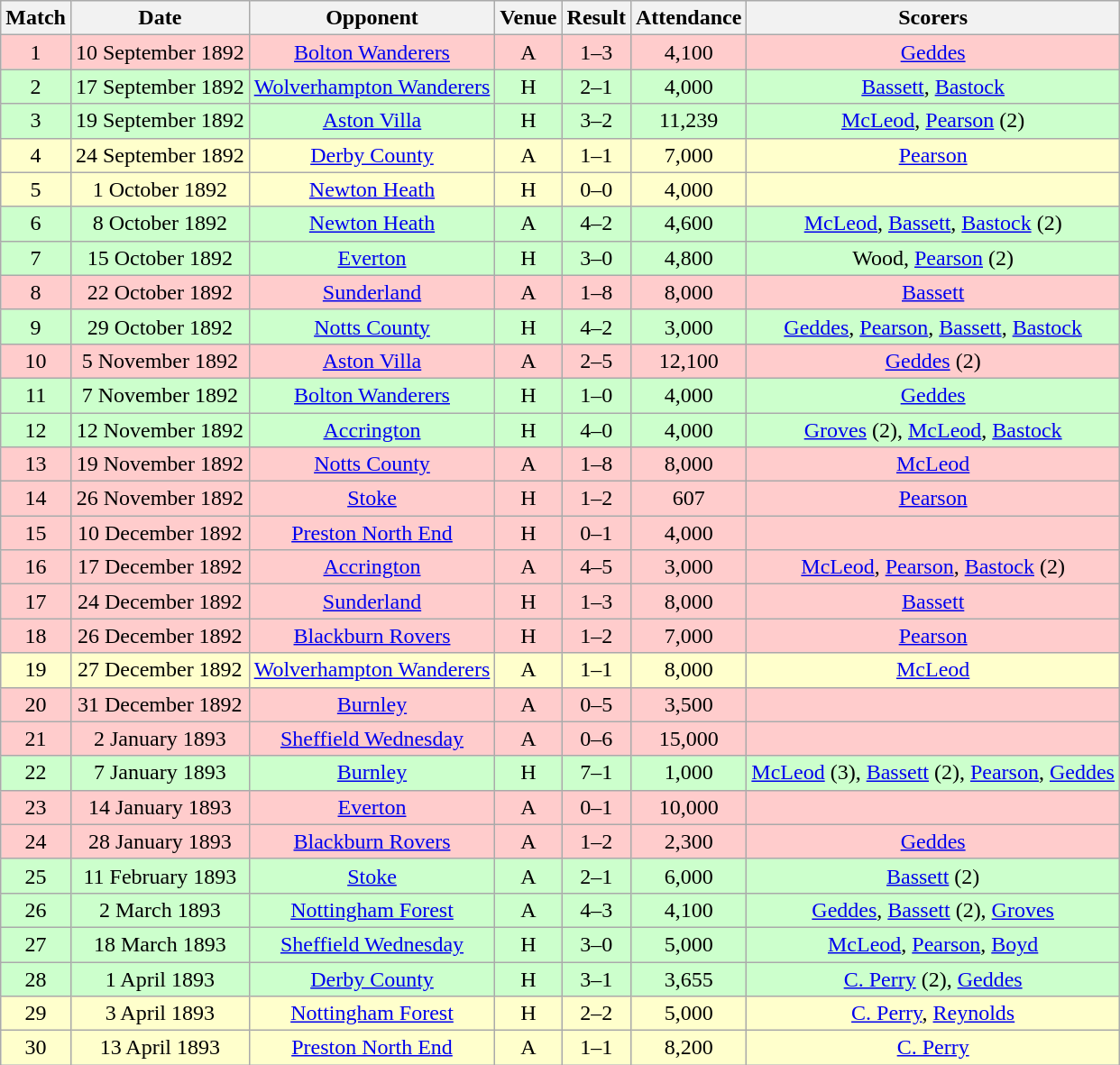<table class="wikitable" style="font-size:100%; text-align:center">
<tr>
<th>Match</th>
<th>Date</th>
<th>Opponent</th>
<th>Venue</th>
<th>Result</th>
<th>Attendance</th>
<th>Scorers</th>
</tr>
<tr style="background-color: #FFCCCC;">
<td>1</td>
<td>10 September 1892</td>
<td><a href='#'>Bolton Wanderers</a></td>
<td>A</td>
<td>1–3</td>
<td>4,100</td>
<td><a href='#'>Geddes</a></td>
</tr>
<tr style="background-color: #CCFFCC;">
<td>2</td>
<td>17 September 1892</td>
<td><a href='#'>Wolverhampton Wanderers</a></td>
<td>H</td>
<td>2–1</td>
<td>4,000</td>
<td><a href='#'>Bassett</a>, <a href='#'>Bastock</a></td>
</tr>
<tr style="background-color: #CCFFCC;">
<td>3</td>
<td>19 September 1892</td>
<td><a href='#'>Aston Villa</a></td>
<td>H</td>
<td>3–2</td>
<td>11,239</td>
<td><a href='#'>McLeod</a>, <a href='#'>Pearson</a> (2)</td>
</tr>
<tr style="background-color: #FFFFCC;">
<td>4</td>
<td>24 September 1892</td>
<td><a href='#'>Derby County</a></td>
<td>A</td>
<td>1–1</td>
<td>7,000</td>
<td><a href='#'>Pearson</a></td>
</tr>
<tr style="background-color: #FFFFCC;">
<td>5</td>
<td>1 October 1892</td>
<td><a href='#'>Newton Heath</a></td>
<td>H</td>
<td>0–0</td>
<td>4,000</td>
<td></td>
</tr>
<tr style="background-color: #CCFFCC;">
<td>6</td>
<td>8 October 1892</td>
<td><a href='#'>Newton Heath</a></td>
<td>A</td>
<td>4–2</td>
<td>4,600</td>
<td><a href='#'>McLeod</a>, <a href='#'>Bassett</a>, <a href='#'>Bastock</a> (2)</td>
</tr>
<tr style="background-color: #CCFFCC;">
<td>7</td>
<td>15 October 1892</td>
<td><a href='#'>Everton</a></td>
<td>H</td>
<td>3–0</td>
<td>4,800</td>
<td>Wood, <a href='#'>Pearson</a> (2)</td>
</tr>
<tr style="background-color: #FFCCCC;">
<td>8</td>
<td>22 October 1892</td>
<td><a href='#'>Sunderland</a></td>
<td>A</td>
<td>1–8</td>
<td>8,000</td>
<td><a href='#'>Bassett</a></td>
</tr>
<tr style="background-color: #CCFFCC;">
<td>9</td>
<td>29 October 1892</td>
<td><a href='#'>Notts County</a></td>
<td>H</td>
<td>4–2</td>
<td>3,000</td>
<td><a href='#'>Geddes</a>, <a href='#'>Pearson</a>, <a href='#'>Bassett</a>, <a href='#'>Bastock</a></td>
</tr>
<tr style="background-color: #FFCCCC;">
<td>10</td>
<td>5 November 1892</td>
<td><a href='#'>Aston Villa</a></td>
<td>A</td>
<td>2–5</td>
<td>12,100</td>
<td><a href='#'>Geddes</a> (2)</td>
</tr>
<tr style="background-color: #CCFFCC;">
<td>11</td>
<td>7 November 1892</td>
<td><a href='#'>Bolton Wanderers</a></td>
<td>H</td>
<td>1–0</td>
<td>4,000</td>
<td><a href='#'>Geddes</a></td>
</tr>
<tr style="background-color: #CCFFCC;">
<td>12</td>
<td>12 November 1892</td>
<td><a href='#'>Accrington</a></td>
<td>H</td>
<td>4–0</td>
<td>4,000</td>
<td><a href='#'>Groves</a> (2), <a href='#'>McLeod</a>, <a href='#'>Bastock</a></td>
</tr>
<tr style="background-color: #FFCCCC;">
<td>13</td>
<td>19 November 1892</td>
<td><a href='#'>Notts County</a></td>
<td>A</td>
<td>1–8</td>
<td>8,000</td>
<td><a href='#'>McLeod</a></td>
</tr>
<tr style="background-color: #FFCCCC;">
<td>14</td>
<td>26 November 1892</td>
<td><a href='#'>Stoke</a></td>
<td>H</td>
<td>1–2</td>
<td>607</td>
<td><a href='#'>Pearson</a></td>
</tr>
<tr style="background-color: #FFCCCC;">
<td>15</td>
<td>10 December 1892</td>
<td><a href='#'>Preston North End</a></td>
<td>H</td>
<td>0–1</td>
<td>4,000</td>
<td></td>
</tr>
<tr style="background-color: #FFCCCC;">
<td>16</td>
<td>17 December 1892</td>
<td><a href='#'>Accrington</a></td>
<td>A</td>
<td>4–5</td>
<td>3,000</td>
<td><a href='#'>McLeod</a>, <a href='#'>Pearson</a>, <a href='#'>Bastock</a> (2)</td>
</tr>
<tr style="background-color: #FFCCCC;">
<td>17</td>
<td>24 December 1892</td>
<td><a href='#'>Sunderland</a></td>
<td>H</td>
<td>1–3</td>
<td>8,000</td>
<td><a href='#'>Bassett</a></td>
</tr>
<tr style="background-color: #FFCCCC;">
<td>18</td>
<td>26 December 1892</td>
<td><a href='#'>Blackburn Rovers</a></td>
<td>H</td>
<td>1–2</td>
<td>7,000</td>
<td><a href='#'>Pearson</a></td>
</tr>
<tr style="background-color: #FFFFCC;">
<td>19</td>
<td>27 December 1892</td>
<td><a href='#'>Wolverhampton Wanderers</a></td>
<td>A</td>
<td>1–1</td>
<td>8,000</td>
<td><a href='#'>McLeod</a></td>
</tr>
<tr style="background-color: #FFCCCC;">
<td>20</td>
<td>31 December 1892</td>
<td><a href='#'>Burnley</a></td>
<td>A</td>
<td>0–5</td>
<td>3,500</td>
<td></td>
</tr>
<tr style="background-color: #FFCCCC;">
<td>21</td>
<td>2 January 1893</td>
<td><a href='#'>Sheffield Wednesday</a></td>
<td>A</td>
<td>0–6</td>
<td>15,000</td>
<td></td>
</tr>
<tr style="background-color: #CCFFCC;">
<td>22</td>
<td>7 January 1893</td>
<td><a href='#'>Burnley</a></td>
<td>H</td>
<td>7–1</td>
<td>1,000</td>
<td><a href='#'>McLeod</a> (3), <a href='#'>Bassett</a> (2), <a href='#'>Pearson</a>, <a href='#'>Geddes</a></td>
</tr>
<tr style="background-color: #FFCCCC;">
<td>23</td>
<td>14 January 1893</td>
<td><a href='#'>Everton</a></td>
<td>A</td>
<td>0–1</td>
<td>10,000</td>
<td></td>
</tr>
<tr style="background-color: #FFCCCC;">
<td>24</td>
<td>28 January 1893</td>
<td><a href='#'>Blackburn Rovers</a></td>
<td>A</td>
<td>1–2</td>
<td>2,300</td>
<td><a href='#'>Geddes</a></td>
</tr>
<tr style="background-color: #CCFFCC;">
<td>25</td>
<td>11 February 1893</td>
<td><a href='#'>Stoke</a></td>
<td>A</td>
<td>2–1</td>
<td>6,000</td>
<td><a href='#'>Bassett</a> (2)</td>
</tr>
<tr style="background-color: #CCFFCC;">
<td>26</td>
<td>2 March 1893</td>
<td><a href='#'>Nottingham Forest</a></td>
<td>A</td>
<td>4–3</td>
<td>4,100</td>
<td><a href='#'>Geddes</a>, <a href='#'>Bassett</a> (2), <a href='#'>Groves</a></td>
</tr>
<tr style="background-color: #CCFFCC;">
<td>27</td>
<td>18 March 1893</td>
<td><a href='#'>Sheffield Wednesday</a></td>
<td>H</td>
<td>3–0</td>
<td>5,000</td>
<td><a href='#'>McLeod</a>, <a href='#'>Pearson</a>, <a href='#'>Boyd</a></td>
</tr>
<tr style="background-color: #CCFFCC;">
<td>28</td>
<td>1 April 1893</td>
<td><a href='#'>Derby County</a></td>
<td>H</td>
<td>3–1</td>
<td>3,655</td>
<td><a href='#'>C. Perry</a> (2), <a href='#'>Geddes</a></td>
</tr>
<tr style="background-color: #FFFFCC;">
<td>29</td>
<td>3 April 1893</td>
<td><a href='#'>Nottingham Forest</a></td>
<td>H</td>
<td>2–2</td>
<td>5,000</td>
<td><a href='#'>C. Perry</a>, <a href='#'>Reynolds</a></td>
</tr>
<tr style="background-color: #FFFFCC;">
<td>30</td>
<td>13 April 1893</td>
<td><a href='#'>Preston North End</a></td>
<td>A</td>
<td>1–1</td>
<td>8,200</td>
<td><a href='#'>C. Perry</a></td>
</tr>
</table>
